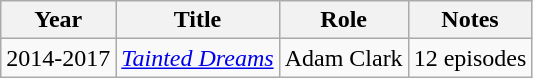<table class="wikitable">
<tr>
<th>Year</th>
<th>Title</th>
<th>Role</th>
<th>Notes</th>
</tr>
<tr>
<td>2014-2017</td>
<td><em><a href='#'>Tainted Dreams</a></em></td>
<td>Adam Clark</td>
<td>12 episodes</td>
</tr>
</table>
